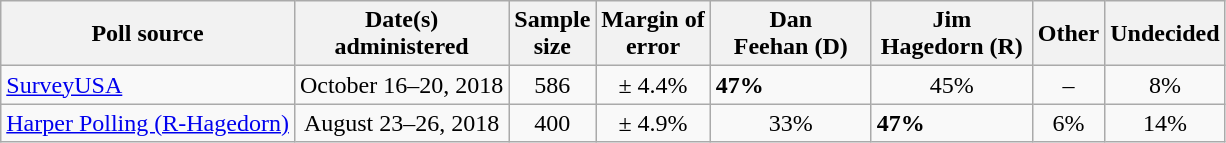<table class="wikitable">
<tr>
<th>Poll source</th>
<th>Date(s)<br>administered</th>
<th>Sample<br>size</th>
<th>Margin of<br>error</th>
<th style="width:100px;">Dan<br>Feehan (D)</th>
<th style="width:100px;">Jim<br>Hagedorn (R)</th>
<th>Other</th>
<th>Undecided</th>
</tr>
<tr>
<td><a href='#'>SurveyUSA</a></td>
<td align=center>October 16–20, 2018</td>
<td align=center>586</td>
<td align=center>± 4.4%</td>
<td><strong>47%</strong></td>
<td align=center>45%</td>
<td align=center>–</td>
<td align=center>8%</td>
</tr>
<tr>
<td><a href='#'>Harper Polling (R-Hagedorn)</a></td>
<td align=center>August 23–26, 2018</td>
<td align=center>400</td>
<td align=center>± 4.9%</td>
<td align=center>33%</td>
<td><strong>47%</strong></td>
<td align=center>6%</td>
<td align=center>14%</td>
</tr>
</table>
